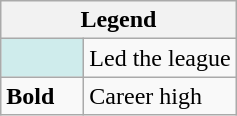<table class="wikitable mw-collapsible">
<tr>
<th colspan="2">Legend</th>
</tr>
<tr>
<td style="background:#cfecec; width:3em;"></td>
<td>Led the league</td>
</tr>
<tr>
<td><strong>Bold</strong></td>
<td>Career high</td>
</tr>
</table>
